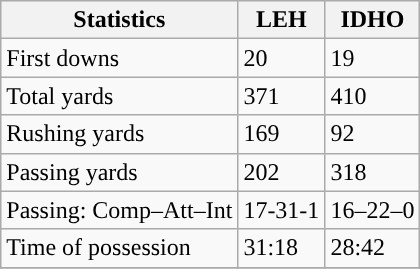<table class="wikitable" style="float: left;">
<tr>
<th>Statistics</th>
<th>LEH</th>
<th>IDHO</th>
</tr>
<tr>
<td>First downs</td>
<td>20</td>
<td>19</td>
</tr>
<tr>
<td>Total yards</td>
<td>371</td>
<td>410</td>
</tr>
<tr>
<td>Rushing yards</td>
<td>169</td>
<td>92</td>
</tr>
<tr>
<td>Passing yards</td>
<td>202</td>
<td>318</td>
</tr>
<tr>
<td>Passing: Comp–Att–Int</td>
<td>17-31-1</td>
<td>16–22–0</td>
</tr>
<tr>
<td>Time of possession</td>
<td>31:18</td>
<td>28:42</td>
</tr>
<tr>
</tr>
</table>
